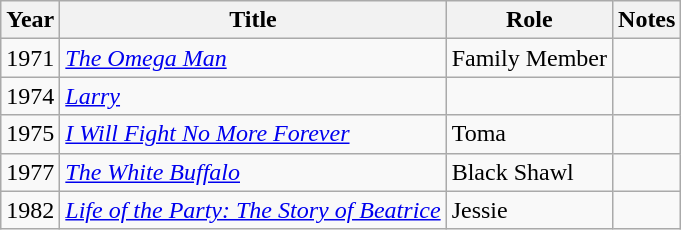<table class="wikitable sortable">
<tr>
<th>Year</th>
<th>Title</th>
<th>Role</th>
<th class="unsortable">Notes</th>
</tr>
<tr>
<td>1971</td>
<td><em><a href='#'>The Omega Man</a></em></td>
<td>Family Member</td>
<td></td>
</tr>
<tr>
<td>1974</td>
<td><em><a href='#'>Larry</a></em></td>
<td></td>
<td></td>
</tr>
<tr>
<td>1975</td>
<td><em><a href='#'>I Will Fight No More Forever</a></em></td>
<td>Toma</td>
<td></td>
</tr>
<tr>
<td>1977</td>
<td><em><a href='#'>The White Buffalo</a></em></td>
<td>Black Shawl</td>
<td></td>
</tr>
<tr>
<td>1982</td>
<td><em><a href='#'>Life of the Party: The Story of Beatrice</a></em></td>
<td>Jessie</td>
<td></td>
</tr>
</table>
